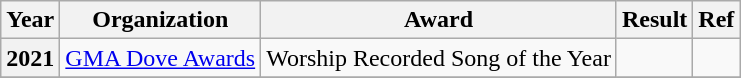<table class="wikitable plainrowheaders">
<tr>
<th>Year</th>
<th>Organization</th>
<th>Award</th>
<th>Result</th>
<th>Ref</th>
</tr>
<tr>
<th>2021</th>
<td><a href='#'>GMA Dove Awards</a></td>
<td>Worship Recorded Song of the Year</td>
<td></td>
<td></td>
</tr>
<tr>
</tr>
</table>
